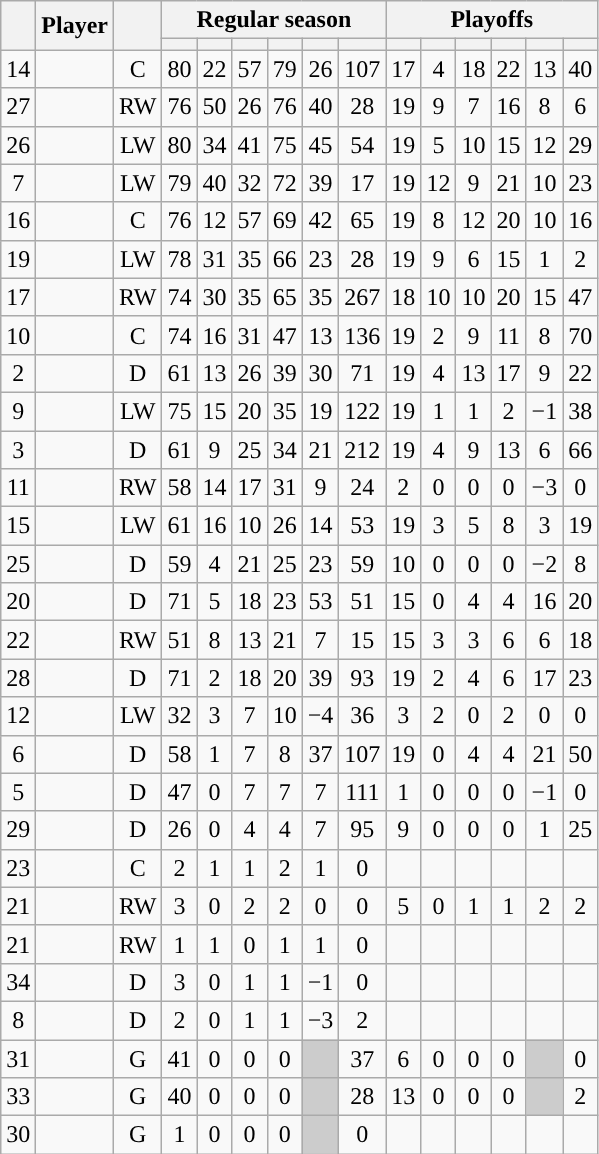<table class="wikitable sortable plainrowheaders" style="text-align:center;">
<tr>
<th scope="col" data-sort-type="number" rowspan="2"></th>
<th scope="col" rowspan="2">Player</th>
<th scope="col" rowspan="2"></th>
<th scope=colgroup colspan=6>Regular season</th>
<th scope=colgroup colspan=6>Playoffs</th>
</tr>
<tr>
<th scope="col" data-sort-type="number"></th>
<th scope="col" data-sort-type="number"></th>
<th scope="col" data-sort-type="number"></th>
<th scope="col" data-sort-type="number"></th>
<th scope="col" data-sort-type="number"></th>
<th scope="col" data-sort-type="number"></th>
<th scope="col" data-sort-type="number"></th>
<th scope="col" data-sort-type="number"></th>
<th scope="col" data-sort-type="number"></th>
<th scope="col" data-sort-type="number"></th>
<th scope="col" data-sort-type="number"></th>
<th scope="col" data-sort-type="number"></th>
</tr>
<tr>
<td scope="row">14</td>
<td align="left"></td>
<td>C</td>
<td>80</td>
<td>22</td>
<td>57</td>
<td>79</td>
<td>26</td>
<td>107</td>
<td>17</td>
<td>4</td>
<td>18</td>
<td>22</td>
<td>13</td>
<td>40</td>
</tr>
<tr>
<td scope="row">27</td>
<td align="left"></td>
<td>RW</td>
<td>76</td>
<td>50</td>
<td>26</td>
<td>76</td>
<td>40</td>
<td>28</td>
<td>19</td>
<td>9</td>
<td>7</td>
<td>16</td>
<td>8</td>
<td>6</td>
</tr>
<tr>
<td scope="row">26</td>
<td align="left"></td>
<td>LW</td>
<td>80</td>
<td>34</td>
<td>41</td>
<td>75</td>
<td>45</td>
<td>54</td>
<td>19</td>
<td>5</td>
<td>10</td>
<td>15</td>
<td>12</td>
<td>29</td>
</tr>
<tr>
<td scope="row">7</td>
<td align="left"></td>
<td>LW</td>
<td>79</td>
<td>40</td>
<td>32</td>
<td>72</td>
<td>39</td>
<td>17</td>
<td>19</td>
<td>12</td>
<td>9</td>
<td>21</td>
<td>10</td>
<td>23</td>
</tr>
<tr>
<td scope="row">16</td>
<td align="left"></td>
<td>C</td>
<td>76</td>
<td>12</td>
<td>57</td>
<td>69</td>
<td>42</td>
<td>65</td>
<td>19</td>
<td>8</td>
<td>12</td>
<td>20</td>
<td>10</td>
<td>16</td>
</tr>
<tr>
<td scope="row">19</td>
<td align="left"></td>
<td>LW</td>
<td>78</td>
<td>31</td>
<td>35</td>
<td>66</td>
<td>23</td>
<td>28</td>
<td>19</td>
<td>9</td>
<td>6</td>
<td>15</td>
<td>1</td>
<td>2</td>
</tr>
<tr>
<td scope="row">17</td>
<td align="left"></td>
<td>RW</td>
<td>74</td>
<td>30</td>
<td>35</td>
<td>65</td>
<td>35</td>
<td>267</td>
<td>18</td>
<td>10</td>
<td>10</td>
<td>20</td>
<td>15</td>
<td>47</td>
</tr>
<tr>
<td scope="row">10</td>
<td align="left"></td>
<td>C</td>
<td>74</td>
<td>16</td>
<td>31</td>
<td>47</td>
<td>13</td>
<td>136</td>
<td>19</td>
<td>2</td>
<td>9</td>
<td>11</td>
<td>8</td>
<td>70</td>
</tr>
<tr>
<td scope="row">2</td>
<td align="left"></td>
<td>D</td>
<td>61</td>
<td>13</td>
<td>26</td>
<td>39</td>
<td>30</td>
<td>71</td>
<td>19</td>
<td>4</td>
<td>13</td>
<td>17</td>
<td>9</td>
<td>22</td>
</tr>
<tr>
<td scope="row">9</td>
<td align="left"></td>
<td>LW</td>
<td>75</td>
<td>15</td>
<td>20</td>
<td>35</td>
<td>19</td>
<td>122</td>
<td>19</td>
<td>1</td>
<td>1</td>
<td>2</td>
<td>−1</td>
<td>38</td>
</tr>
<tr>
<td scope="row">3</td>
<td align="left"></td>
<td>D</td>
<td>61</td>
<td>9</td>
<td>25</td>
<td>34</td>
<td>21</td>
<td>212</td>
<td>19</td>
<td>4</td>
<td>9</td>
<td>13</td>
<td>6</td>
<td>66</td>
</tr>
<tr>
<td scope="row">11</td>
<td align="left"></td>
<td>RW</td>
<td>58</td>
<td>14</td>
<td>17</td>
<td>31</td>
<td>9</td>
<td>24</td>
<td>2</td>
<td>0</td>
<td>0</td>
<td>0</td>
<td>−3</td>
<td>0</td>
</tr>
<tr>
<td scope="row">15</td>
<td align="left"></td>
<td>LW</td>
<td>61</td>
<td>16</td>
<td>10</td>
<td>26</td>
<td>14</td>
<td>53</td>
<td>19</td>
<td>3</td>
<td>5</td>
<td>8</td>
<td>3</td>
<td>19</td>
</tr>
<tr>
<td scope="row">25</td>
<td align="left"></td>
<td>D</td>
<td>59</td>
<td>4</td>
<td>21</td>
<td>25</td>
<td>23</td>
<td>59</td>
<td>10</td>
<td>0</td>
<td>0</td>
<td>0</td>
<td>−2</td>
<td>8</td>
</tr>
<tr>
<td scope="row">20</td>
<td align="left"></td>
<td>D</td>
<td>71</td>
<td>5</td>
<td>18</td>
<td>23</td>
<td>53</td>
<td>51</td>
<td>15</td>
<td>0</td>
<td>4</td>
<td>4</td>
<td>16</td>
<td>20</td>
</tr>
<tr>
<td scope="row">22</td>
<td align="left"></td>
<td>RW</td>
<td>51</td>
<td>8</td>
<td>13</td>
<td>21</td>
<td>7</td>
<td>15</td>
<td>15</td>
<td>3</td>
<td>3</td>
<td>6</td>
<td>6</td>
<td>18</td>
</tr>
<tr>
<td scope="row">28</td>
<td align="left"></td>
<td>D</td>
<td>71</td>
<td>2</td>
<td>18</td>
<td>20</td>
<td>39</td>
<td>93</td>
<td>19</td>
<td>2</td>
<td>4</td>
<td>6</td>
<td>17</td>
<td>23</td>
</tr>
<tr>
<td scope="row">12</td>
<td align="left"></td>
<td>LW</td>
<td>32</td>
<td>3</td>
<td>7</td>
<td>10</td>
<td>−4</td>
<td>36</td>
<td>3</td>
<td>2</td>
<td>0</td>
<td>2</td>
<td>0</td>
<td>0</td>
</tr>
<tr>
<td scope="row">6</td>
<td align="left"></td>
<td>D</td>
<td>58</td>
<td>1</td>
<td>7</td>
<td>8</td>
<td>37</td>
<td>107</td>
<td>19</td>
<td>0</td>
<td>4</td>
<td>4</td>
<td>21</td>
<td>50</td>
</tr>
<tr>
<td scope="row">5</td>
<td align="left"></td>
<td>D</td>
<td>47</td>
<td>0</td>
<td>7</td>
<td>7</td>
<td>7</td>
<td>111</td>
<td>1</td>
<td>0</td>
<td>0</td>
<td>0</td>
<td>−1</td>
<td>0</td>
</tr>
<tr>
<td scope="row">29</td>
<td align="left"></td>
<td>D</td>
<td>26</td>
<td>0</td>
<td>4</td>
<td>4</td>
<td>7</td>
<td>95</td>
<td>9</td>
<td>0</td>
<td>0</td>
<td>0</td>
<td>1</td>
<td>25</td>
</tr>
<tr>
<td scope="row">23</td>
<td align="left"></td>
<td>C</td>
<td>2</td>
<td>1</td>
<td>1</td>
<td>2</td>
<td>1</td>
<td>0</td>
<td></td>
<td></td>
<td></td>
<td></td>
<td></td>
<td></td>
</tr>
<tr>
<td scope="row">21</td>
<td align="left"></td>
<td>RW</td>
<td>3</td>
<td>0</td>
<td>2</td>
<td>2</td>
<td>0</td>
<td>0</td>
<td>5</td>
<td>0</td>
<td>1</td>
<td>1</td>
<td>2</td>
<td>2</td>
</tr>
<tr>
<td scope="row">21</td>
<td align="left"></td>
<td>RW</td>
<td>1</td>
<td>1</td>
<td>0</td>
<td>1</td>
<td>1</td>
<td>0</td>
<td></td>
<td></td>
<td></td>
<td></td>
<td></td>
<td></td>
</tr>
<tr>
<td scope="row">34</td>
<td align="left"></td>
<td>D</td>
<td>3</td>
<td>0</td>
<td>1</td>
<td>1</td>
<td>−1</td>
<td>0</td>
<td></td>
<td></td>
<td></td>
<td></td>
<td></td>
<td></td>
</tr>
<tr>
<td scope="row">8</td>
<td align="left"></td>
<td>D</td>
<td>2</td>
<td>0</td>
<td>1</td>
<td>1</td>
<td>−3</td>
<td>2</td>
<td></td>
<td></td>
<td></td>
<td></td>
<td></td>
<td></td>
</tr>
<tr>
<td scope="row">31</td>
<td align="left"></td>
<td>G</td>
<td>41</td>
<td>0</td>
<td>0</td>
<td>0</td>
<td style="background:#ccc"></td>
<td>37</td>
<td>6</td>
<td>0</td>
<td>0</td>
<td>0</td>
<td style="background:#ccc"></td>
<td>0</td>
</tr>
<tr>
<td scope="row">33</td>
<td align="left"></td>
<td>G</td>
<td>40</td>
<td>0</td>
<td>0</td>
<td>0</td>
<td style="background:#ccc"></td>
<td>28</td>
<td>13</td>
<td>0</td>
<td>0</td>
<td>0</td>
<td style="background:#ccc"></td>
<td>2</td>
</tr>
<tr>
<td scope="row">30</td>
<td align="left"></td>
<td>G</td>
<td>1</td>
<td>0</td>
<td>0</td>
<td>0</td>
<td style="background:#ccc"></td>
<td>0</td>
<td></td>
<td></td>
<td></td>
<td></td>
<td></td>
<td></td>
</tr>
</table>
